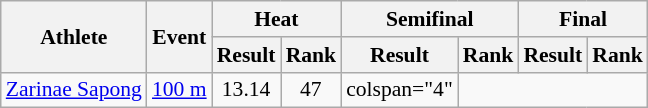<table class="wikitable" style="font-size:90%">
<tr>
<th rowspan="2">Athlete</th>
<th rowspan="2">Event</th>
<th colspan="2">Heat</th>
<th colspan="2">Semifinal</th>
<th colspan="2">Final</th>
</tr>
<tr>
<th>Result</th>
<th>Rank</th>
<th>Result</th>
<th>Rank</th>
<th>Result</th>
<th>Rank</th>
</tr>
<tr style=text-align:center>
<td style=text-align:left><a href='#'>Zarinae Sapong</a></td>
<td style=text-align:left><a href='#'>100 m</a></td>
<td>13.14</td>
<td>47</td>
<td>colspan="4" </td>
</tr>
</table>
